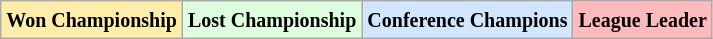<table class="wikitable">
<tr>
<td style="background:#fea;"><small><strong>Won Championship</strong></small></td>
<td style="background:#dfd;"><small><strong>Lost Championship</strong></small></td>
<td style="background:#d0e7ff;"><small><strong>Conference Champions</strong></small></td>
<td style="background:#fbb;"><small><strong>League Leader</strong></small></td>
</tr>
</table>
